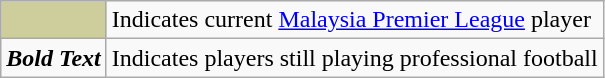<table class="wikitable">
<tr>
<td align=center style="background-color:#cdce9c"></td>
<td>Indicates current <a href='#'>Malaysia Premier League</a> player</td>
</tr>
<tr>
<td><strong><em>Bold Text</em></strong></td>
<td>Indicates players still playing professional football</td>
</tr>
</table>
